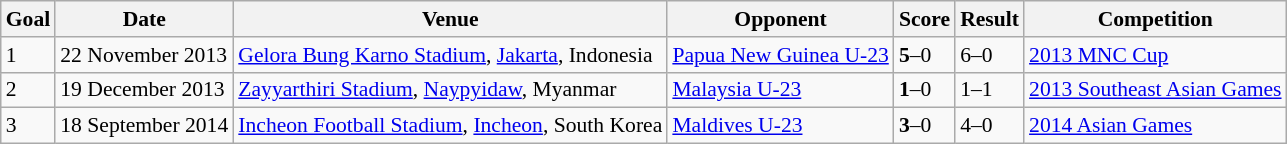<table class="wikitable" style="font-size:90%">
<tr>
<th>Goal</th>
<th>Date</th>
<th>Venue</th>
<th>Opponent</th>
<th>Score</th>
<th>Result</th>
<th>Competition</th>
</tr>
<tr>
<td>1</td>
<td>22 November 2013</td>
<td><a href='#'>Gelora Bung Karno Stadium</a>, <a href='#'>Jakarta</a>, Indonesia</td>
<td> <a href='#'>Papua New Guinea U-23</a></td>
<td><strong>5</strong>–0</td>
<td>6–0</td>
<td><a href='#'>2013 MNC Cup</a></td>
</tr>
<tr>
<td>2</td>
<td>19 December 2013</td>
<td><a href='#'>Zayyarthiri Stadium</a>, <a href='#'>Naypyidaw</a>, Myanmar</td>
<td> <a href='#'>Malaysia U-23</a></td>
<td><strong>1</strong>–0</td>
<td>1–1</td>
<td><a href='#'>2013 Southeast Asian Games</a></td>
</tr>
<tr>
<td>3</td>
<td>18 September 2014</td>
<td><a href='#'>Incheon Football Stadium</a>, <a href='#'>Incheon</a>, South Korea</td>
<td> <a href='#'>Maldives U-23</a></td>
<td><strong>3</strong>–0</td>
<td>4–0</td>
<td><a href='#'>2014 Asian Games</a></td>
</tr>
</table>
